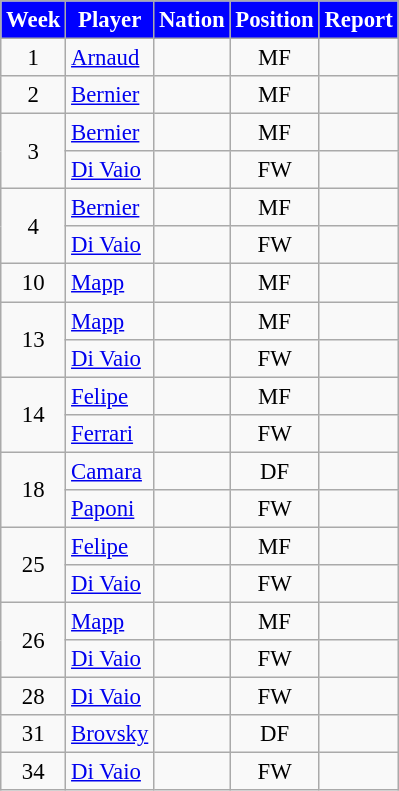<table class="wikitable" style="font-size: 95%; text-align: center;">
<tr>
<th style="background:#0000FF; color:white; text-align:center;">Week</th>
<th style="background:#0000FF; color:white; text-align:center;">Player</th>
<th style="background:#0000FF; color:white; text-align:center;">Nation</th>
<th style="background:#0000FF; color:white; text-align:center;">Position</th>
<th style="background:#0000FF; color:white; text-align:center;">Report</th>
</tr>
<tr>
<td>1</td>
<td style="text-align:left;"><a href='#'>Arnaud</a></td>
<td style="text-align:left;"></td>
<td>MF</td>
<td></td>
</tr>
<tr>
<td>2</td>
<td style="text-align:left;"><a href='#'>Bernier</a></td>
<td style="text-align:left;"></td>
<td>MF</td>
<td> </td>
</tr>
<tr>
<td rowspan="2">3</td>
<td style="text-align:left;"><a href='#'>Bernier</a></td>
<td style="text-align:left;"></td>
<td>MF</td>
<td></td>
</tr>
<tr>
<td style="text-align:left;"><a href='#'>Di Vaio</a></td>
<td style="text-align:left;"></td>
<td>FW</td>
<td></td>
</tr>
<tr>
<td rowspan="2">4</td>
<td style="text-align:left;"><a href='#'>Bernier</a></td>
<td style="text-align:left;"></td>
<td>MF</td>
<td> </td>
</tr>
<tr>
<td style="text-align:left;"><a href='#'>Di Vaio</a></td>
<td style="text-align:left;"></td>
<td>FW</td>
<td> </td>
</tr>
<tr>
<td>10</td>
<td style="text-align:left;"><a href='#'>Mapp</a></td>
<td style="text-align:left;"></td>
<td>MF</td>
<td> </td>
</tr>
<tr>
<td rowspan="2">13</td>
<td style="text-align:left;"><a href='#'>Mapp</a></td>
<td style="text-align:left;"></td>
<td>MF</td>
<td></td>
</tr>
<tr>
<td style="text-align:left;"><a href='#'>Di Vaio</a></td>
<td style="text-align:left;"></td>
<td>FW</td>
<td></td>
</tr>
<tr>
<td rowspan="2">14</td>
<td style="text-align:left;"><a href='#'>Felipe</a></td>
<td style="text-align:left;"></td>
<td>MF</td>
<td></td>
</tr>
<tr>
<td style="text-align:left;"><a href='#'>Ferrari</a></td>
<td style="text-align:left;"></td>
<td>FW</td>
<td></td>
</tr>
<tr>
<td rowspan="2">18</td>
<td style="text-align:left;"><a href='#'>Camara</a></td>
<td style="text-align:left;"></td>
<td>DF</td>
<td></td>
</tr>
<tr>
<td style="text-align:left;"><a href='#'>Paponi</a></td>
<td style="text-align:left;"></td>
<td>FW</td>
<td></td>
</tr>
<tr>
<td rowspan="2">25</td>
<td style="text-align:left;"><a href='#'>Felipe</a></td>
<td style="text-align:left;"></td>
<td>MF</td>
<td> </td>
</tr>
<tr>
<td style="text-align:left;"><a href='#'>Di Vaio</a></td>
<td style="text-align:left;"></td>
<td>FW</td>
<td> </td>
</tr>
<tr>
<td rowspan="2">26</td>
<td style="text-align:left;"><a href='#'>Mapp</a></td>
<td style="text-align:left;"></td>
<td>MF</td>
<td></td>
</tr>
<tr>
<td style="text-align:left;"><a href='#'>Di Vaio</a></td>
<td style="text-align:left;"></td>
<td>FW</td>
<td></td>
</tr>
<tr>
<td>28</td>
<td style="text-align:left;"><a href='#'>Di Vaio</a></td>
<td style="text-align:left;"></td>
<td>FW</td>
<td></td>
</tr>
<tr>
<td>31</td>
<td style="text-align:left;"><a href='#'>Brovsky</a></td>
<td style="text-align:left;"></td>
<td>DF</td>
<td></td>
</tr>
<tr>
<td>34</td>
<td style="text-align:left;"><a href='#'>Di Vaio</a></td>
<td style="text-align:left;"></td>
<td>FW</td>
<td></td>
</tr>
</table>
